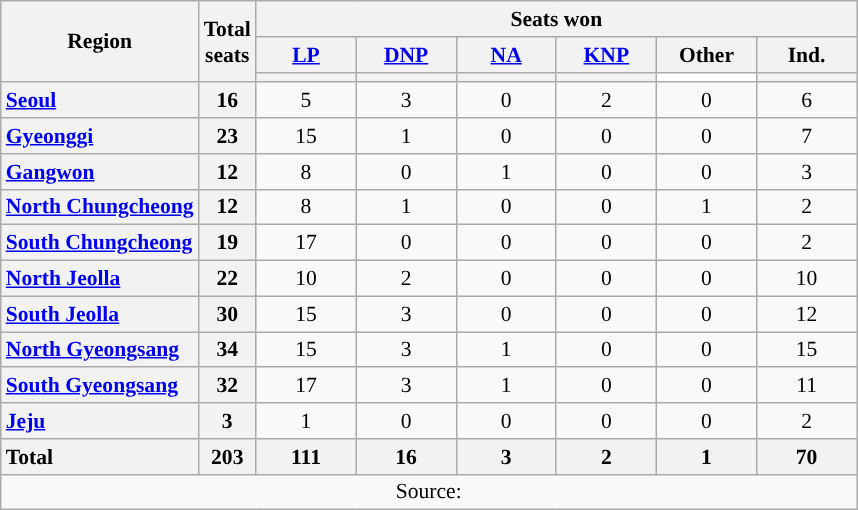<table class="wikitable" style="text-align:center; font-size: 0.9em">
<tr>
<th rowspan="3">Region</th>
<th rowspan="3">Total<br>seats</th>
<th colspan="6">Seats won</th>
</tr>
<tr>
<th class="unsortable" style="width:60px"><a href='#'>LP</a></th>
<th class="unsortable" style="width:60px"><a href='#'>DNP</a></th>
<th class="unsortable" style="width:60px"><a href='#'>NA</a></th>
<th class="unsortable" style="width:60px"><a href='#'>KNP</a></th>
<th class="unsortable" style="width:60px">Other</th>
<th class="unsortable" style="width:60px">Ind.</th>
</tr>
<tr>
<th style="background:"></th>
<th style="background:"></th>
<th style="background:"></th>
<th style="background:"></th>
<th style="background:white"></th>
<th style="background:"></th>
</tr>
<tr>
<th style="text-align: left"><a href='#'>Seoul</a></th>
<th>16</th>
<td>5</td>
<td>3</td>
<td>0</td>
<td>2</td>
<td>0</td>
<td>6</td>
</tr>
<tr>
<th style="text-align: left"><a href='#'>Gyeonggi</a></th>
<th>23</th>
<td>15</td>
<td>1</td>
<td>0</td>
<td>0</td>
<td>0</td>
<td>7</td>
</tr>
<tr>
<th style="text-align: left"><a href='#'>Gangwon</a></th>
<th>12</th>
<td>8</td>
<td>0</td>
<td>1</td>
<td>0</td>
<td>0</td>
<td>3</td>
</tr>
<tr>
<th style="text-align: left"><a href='#'>North Chungcheong</a></th>
<th>12</th>
<td>8</td>
<td>1</td>
<td>0</td>
<td>0</td>
<td>1</td>
<td>2</td>
</tr>
<tr>
<th style="text-align: left"><a href='#'>South Chungcheong</a></th>
<th>19</th>
<td>17</td>
<td>0</td>
<td>0</td>
<td>0</td>
<td>0</td>
<td>2</td>
</tr>
<tr>
<th style="text-align: left"><a href='#'>North Jeolla</a></th>
<th>22</th>
<td>10</td>
<td>2</td>
<td>0</td>
<td>0</td>
<td>0</td>
<td>10</td>
</tr>
<tr>
<th style="text-align: left"><a href='#'>South Jeolla</a></th>
<th>30</th>
<td>15</td>
<td>3</td>
<td>0</td>
<td>0</td>
<td>0</td>
<td>12</td>
</tr>
<tr>
<th style="text-align: left"><a href='#'>North Gyeongsang</a></th>
<th>34</th>
<td>15</td>
<td>3</td>
<td>1</td>
<td>0</td>
<td>0</td>
<td>15</td>
</tr>
<tr>
<th style="text-align: left"><a href='#'>South Gyeongsang</a></th>
<th>32</th>
<td>17</td>
<td>3</td>
<td>1</td>
<td>0</td>
<td>0</td>
<td>11</td>
</tr>
<tr>
<th style="text-align: left"><a href='#'>Jeju</a></th>
<th>3</th>
<td>1</td>
<td>0</td>
<td>0</td>
<td>0</td>
<td>0</td>
<td>2</td>
</tr>
<tr class="sortbottom">
<th style="text-align: left">Total</th>
<th>203</th>
<th>111</th>
<th>16</th>
<th>3</th>
<th>2</th>
<th>1</th>
<th>70</th>
</tr>
<tr>
<td colspan="8">Source: </td>
</tr>
</table>
